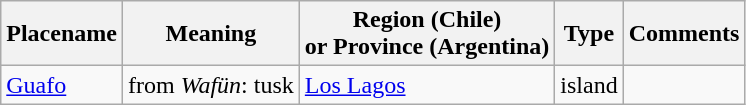<table align=center class="wikitable">
<tr>
<th>Placename</th>
<th>Meaning</th>
<th>Region (Chile)<br>or Province (Argentina)</th>
<th>Type</th>
<th>Comments</th>
</tr>
<tr>
<td><a href='#'>Guafo</a></td>
<td>from <em>Wafün</em>: tusk</td>
<td><a href='#'>Los Lagos</a></td>
<td>island</td>
<td></td>
</tr>
</table>
